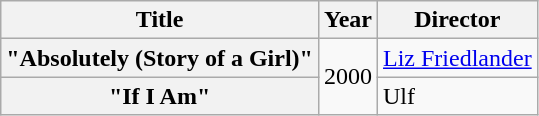<table class="wikitable plainrowheaders">
<tr>
<th>Title</th>
<th>Year</th>
<th>Director</th>
</tr>
<tr>
<th scope="row">"Absolutely (Story of a Girl)"</th>
<td rowspan="2">2000</td>
<td><a href='#'>Liz Friedlander</a></td>
</tr>
<tr>
<th scope="row">"If I Am"</th>
<td>Ulf</td>
</tr>
</table>
